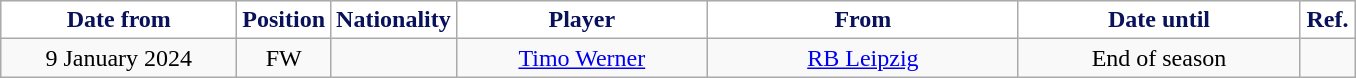<table class="wikitable" style="text-align:center">
<tr>
<th style="background:#FFFFFF; color:#081159; width:150px;">Date from</th>
<th style="background:#FFFFFF; color:#081159; width:50px;">Position</th>
<th style="background:#FFFFFF; color:#081159; width:50px;">Nationality</th>
<th style="background:#FFFFFF; color:#081159; width:160px;">Player</th>
<th style="background:#FFFFFF; color:#081159; width:200px;">From</th>
<th style="background:#FFFFFF; color:#081159; width:180px;">Date until</th>
<th style="background:#FFFFFF; color:#081159; width:30px;">Ref.</th>
</tr>
<tr>
<td>9 January 2024</td>
<td>FW</td>
<td></td>
<td><a href='#'>Timo Werner</a></td>
<td> <a href='#'>RB Leipzig</a></td>
<td>End of season</td>
<td></td>
</tr>
</table>
